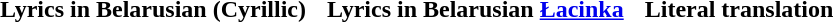<table cellpadding="6">
<tr>
<th>Lyrics in Belarusian (Cyrillic)</th>
<th>Lyrics in Belarusian <a href='#'>Łacinka</a></th>
<th>Literal translation</th>
</tr>
<tr style="vertical-align:top; white-space:nowrap;">
<td><br></td>
<td><br></td>
<td><br></td>
</tr>
</table>
